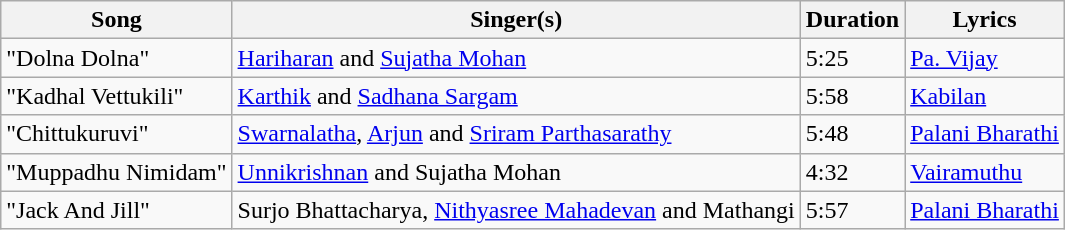<table class="wikitable tracklist">
<tr>
<th>Song</th>
<th>Singer(s)</th>
<th>Duration</th>
<th>Lyrics</th>
</tr>
<tr>
<td>"Dolna Dolna"</td>
<td><a href='#'>Hariharan</a> and <a href='#'>Sujatha Mohan</a></td>
<td>5:25</td>
<td><a href='#'>Pa. Vijay</a></td>
</tr>
<tr>
<td>"Kadhal Vettukili"</td>
<td><a href='#'>Karthik</a> and <a href='#'>Sadhana Sargam</a></td>
<td>5:58</td>
<td><a href='#'>Kabilan</a></td>
</tr>
<tr>
<td>"Chittukuruvi"</td>
<td><a href='#'>Swarnalatha</a>, <a href='#'>Arjun</a> and <a href='#'>Sriram Parthasarathy</a></td>
<td>5:48</td>
<td><a href='#'>Palani Bharathi</a></td>
</tr>
<tr>
<td>"Muppadhu Nimidam"</td>
<td><a href='#'>Unnikrishnan</a> and Sujatha Mohan</td>
<td>4:32</td>
<td><a href='#'>Vairamuthu</a></td>
</tr>
<tr>
<td>"Jack And Jill"</td>
<td>Surjo Bhattacharya, <a href='#'>Nithyasree Mahadevan</a> and Mathangi</td>
<td>5:57</td>
<td><a href='#'>Palani Bharathi</a></td>
</tr>
</table>
